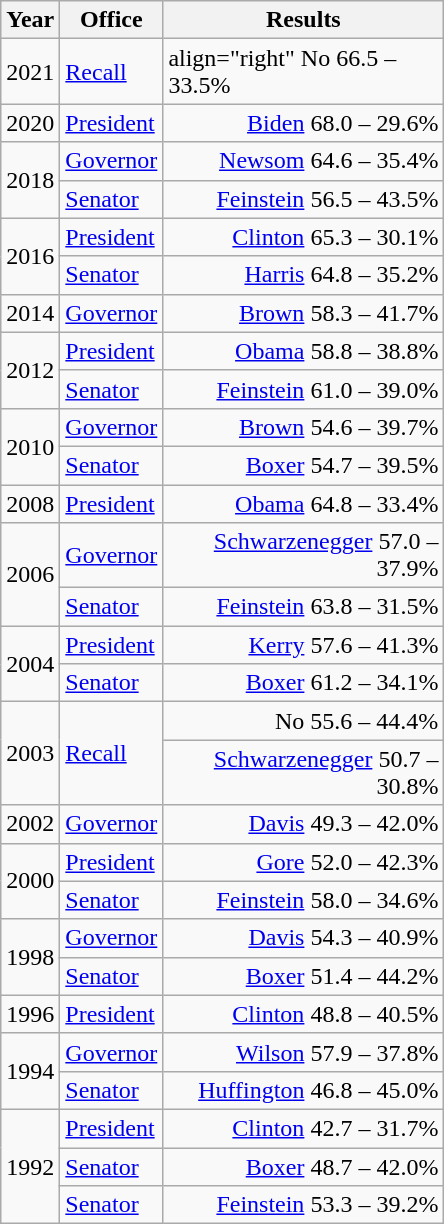<table class=wikitable>
<tr>
<th width="30">Year</th>
<th width="60">Office</th>
<th width="180">Results</th>
</tr>
<tr>
<td>2021</td>
<td><a href='#'>Recall</a></td>
<td>align="right"  No 66.5 – 33.5%</td>
</tr>
<tr>
<td rowspan="1">2020</td>
<td><a href='#'>President</a></td>
<td align="right" ><a href='#'>Biden</a> 68.0 – 29.6%</td>
</tr>
<tr>
<td rowspan="2">2018</td>
<td><a href='#'>Governor</a></td>
<td align="right" ><a href='#'>Newsom</a> 64.6 – 35.4%</td>
</tr>
<tr>
<td><a href='#'>Senator</a></td>
<td align="right" ><a href='#'>Feinstein</a> 56.5 – 43.5%</td>
</tr>
<tr>
<td rowspan="2">2016</td>
<td><a href='#'>President</a></td>
<td align="right" ><a href='#'>Clinton</a> 65.3 – 30.1%</td>
</tr>
<tr>
<td><a href='#'>Senator</a></td>
<td align="right" ><a href='#'>Harris</a> 64.8 – 35.2%</td>
</tr>
<tr>
<td>2014</td>
<td><a href='#'>Governor</a></td>
<td align="right" ><a href='#'>Brown</a> 58.3 – 41.7%</td>
</tr>
<tr>
<td rowspan="2">2012</td>
<td><a href='#'>President</a></td>
<td align="right" ><a href='#'>Obama</a> 58.8 – 38.8%</td>
</tr>
<tr>
<td><a href='#'>Senator</a></td>
<td align="right" ><a href='#'>Feinstein</a> 61.0 – 39.0%</td>
</tr>
<tr>
<td rowspan="2">2010</td>
<td><a href='#'>Governor</a></td>
<td align="right" ><a href='#'>Brown</a> 54.6 – 39.7%</td>
</tr>
<tr>
<td><a href='#'>Senator</a></td>
<td align="right" ><a href='#'>Boxer</a> 54.7 – 39.5%</td>
</tr>
<tr>
<td>2008</td>
<td><a href='#'>President</a></td>
<td align="right" ><a href='#'>Obama</a> 64.8 – 33.4%</td>
</tr>
<tr>
<td rowspan="2">2006</td>
<td><a href='#'>Governor</a></td>
<td align="right" ><a href='#'>Schwarzenegger</a> 57.0 – 37.9%</td>
</tr>
<tr>
<td><a href='#'>Senator</a></td>
<td align="right" ><a href='#'>Feinstein</a> 63.8 – 31.5%</td>
</tr>
<tr>
<td rowspan="2">2004</td>
<td><a href='#'>President</a></td>
<td align="right" ><a href='#'>Kerry</a> 57.6 – 41.3%</td>
</tr>
<tr>
<td><a href='#'>Senator</a></td>
<td align="right" ><a href='#'>Boxer</a> 61.2 – 34.1%</td>
</tr>
<tr>
<td rowspan="2">2003</td>
<td rowspan="2"><a href='#'>Recall</a></td>
<td align="right">No 55.6 – 44.4%</td>
</tr>
<tr>
<td align="right" ><a href='#'>Schwarzenegger</a> 50.7 – 30.8%</td>
</tr>
<tr>
<td>2002</td>
<td><a href='#'>Governor</a></td>
<td align="right" ><a href='#'>Davis</a> 49.3 – 42.0%</td>
</tr>
<tr>
<td rowspan="2">2000</td>
<td><a href='#'>President</a></td>
<td align="right" ><a href='#'>Gore</a> 52.0 – 42.3%</td>
</tr>
<tr>
<td><a href='#'>Senator</a></td>
<td align="right" ><a href='#'>Feinstein</a> 58.0 – 34.6%</td>
</tr>
<tr>
<td rowspan="2">1998</td>
<td><a href='#'>Governor</a></td>
<td align="right" ><a href='#'>Davis</a> 54.3 – 40.9%</td>
</tr>
<tr>
<td><a href='#'>Senator</a></td>
<td align="right" ><a href='#'>Boxer</a> 51.4 – 44.2%</td>
</tr>
<tr>
<td>1996</td>
<td><a href='#'>President</a></td>
<td align="right" ><a href='#'>Clinton</a> 48.8 – 40.5%</td>
</tr>
<tr>
<td rowspan="2">1994</td>
<td><a href='#'>Governor</a></td>
<td align="right" ><a href='#'>Wilson</a> 57.9 – 37.8%</td>
</tr>
<tr>
<td><a href='#'>Senator</a></td>
<td align="right" ><a href='#'>Huffington</a> 46.8 – 45.0%</td>
</tr>
<tr>
<td rowspan="3">1992</td>
<td><a href='#'>President</a></td>
<td align="right" ><a href='#'>Clinton</a> 42.7 – 31.7%</td>
</tr>
<tr>
<td><a href='#'>Senator</a></td>
<td align="right" ><a href='#'>Boxer</a> 48.7 – 42.0%</td>
</tr>
<tr>
<td><a href='#'>Senator</a></td>
<td align="right" ><a href='#'>Feinstein</a> 53.3 – 39.2%</td>
</tr>
</table>
